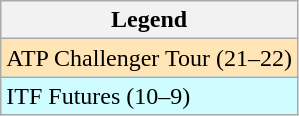<table class=wikitable>
<tr>
<th>Legend</th>
</tr>
<tr bgcolor=moccasin>
<td>ATP Challenger Tour (21–22)</td>
</tr>
<tr bgcolor=CFFCFF>
<td>ITF Futures (10–9)</td>
</tr>
</table>
